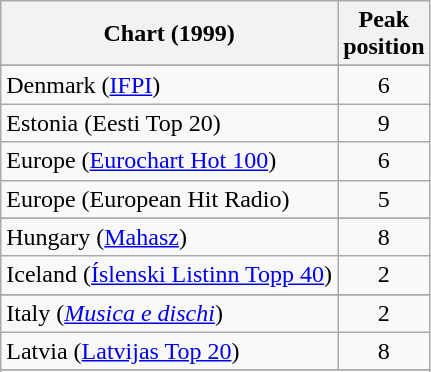<table class="wikitable sortable">
<tr>
<th>Chart (1999)</th>
<th>Peak<br>position</th>
</tr>
<tr>
</tr>
<tr>
</tr>
<tr>
</tr>
<tr>
</tr>
<tr>
</tr>
<tr>
<td>Denmark (<a href='#'>IFPI</a>)</td>
<td align="center">6</td>
</tr>
<tr>
<td>Estonia (Eesti Top 20)</td>
<td align="center">9</td>
</tr>
<tr>
<td>Europe (<a href='#'>Eurochart Hot 100</a>)</td>
<td align="center">6</td>
</tr>
<tr>
<td>Europe (European Hit Radio)</td>
<td align="center">5</td>
</tr>
<tr>
</tr>
<tr>
</tr>
<tr>
</tr>
<tr>
<td>Hungary (<a href='#'>Mahasz</a>)</td>
<td align="center">8</td>
</tr>
<tr>
<td>Iceland (<a href='#'>Íslenski Listinn Topp 40</a>)</td>
<td align="center">2</td>
</tr>
<tr>
</tr>
<tr>
<td>Italy (<em><a href='#'>Musica e dischi</a></em>)</td>
<td align="center">2</td>
</tr>
<tr>
<td>Latvia (<a href='#'>Latvijas Top 20</a>)</td>
<td align="center">8</td>
</tr>
<tr>
</tr>
<tr>
</tr>
<tr>
</tr>
<tr>
</tr>
<tr>
</tr>
<tr>
</tr>
<tr>
</tr>
<tr>
</tr>
</table>
